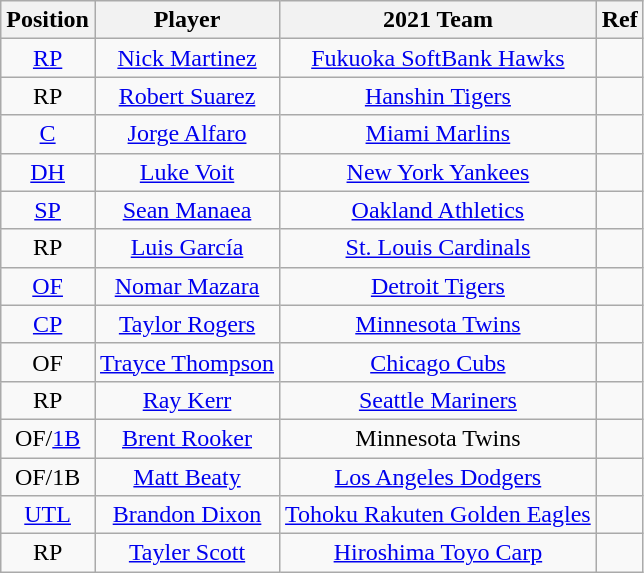<table class="wikitable" style="text-align:center">
<tr>
<th>Position</th>
<th>Player</th>
<th>2021 Team</th>
<th>Ref</th>
</tr>
<tr>
<td><a href='#'>RP</a></td>
<td><a href='#'>Nick Martinez</a></td>
<td><a href='#'>Fukuoka SoftBank Hawks</a></td>
<td></td>
</tr>
<tr>
<td>RP</td>
<td><a href='#'>Robert Suarez</a></td>
<td><a href='#'>Hanshin Tigers</a></td>
<td></td>
</tr>
<tr>
<td><a href='#'>C</a></td>
<td><a href='#'>Jorge Alfaro</a></td>
<td><a href='#'>Miami Marlins</a></td>
<td></td>
</tr>
<tr>
<td><a href='#'>DH</a></td>
<td><a href='#'>Luke Voit</a></td>
<td><a href='#'>New York Yankees</a></td>
<td></td>
</tr>
<tr>
<td><a href='#'>SP</a></td>
<td><a href='#'>Sean Manaea</a></td>
<td><a href='#'>Oakland Athletics</a></td>
<td></td>
</tr>
<tr>
<td>RP</td>
<td><a href='#'>Luis García</a></td>
<td><a href='#'>St. Louis Cardinals</a></td>
<td></td>
</tr>
<tr>
<td><a href='#'>OF</a></td>
<td><a href='#'>Nomar Mazara</a></td>
<td><a href='#'>Detroit Tigers</a></td>
<td></td>
</tr>
<tr>
<td><a href='#'>CP</a></td>
<td><a href='#'>Taylor Rogers</a></td>
<td><a href='#'>Minnesota Twins</a></td>
<td></td>
</tr>
<tr>
<td>OF</td>
<td><a href='#'>Trayce Thompson</a></td>
<td><a href='#'>Chicago Cubs</a></td>
<td></td>
</tr>
<tr>
<td>RP</td>
<td><a href='#'>Ray Kerr</a></td>
<td><a href='#'>Seattle Mariners</a></td>
<td></td>
</tr>
<tr>
<td>OF/<a href='#'>1B</a></td>
<td><a href='#'>Brent Rooker</a></td>
<td>Minnesota Twins</td>
<td></td>
</tr>
<tr>
<td>OF/1B</td>
<td><a href='#'>Matt Beaty</a></td>
<td><a href='#'>Los Angeles Dodgers</a></td>
<td></td>
</tr>
<tr>
<td><a href='#'>UTL</a></td>
<td><a href='#'>Brandon Dixon</a></td>
<td><a href='#'>Tohoku Rakuten Golden Eagles</a></td>
<td></td>
</tr>
<tr>
<td>RP</td>
<td><a href='#'>Tayler Scott</a></td>
<td><a href='#'>Hiroshima Toyo Carp</a></td>
<td></td>
</tr>
</table>
